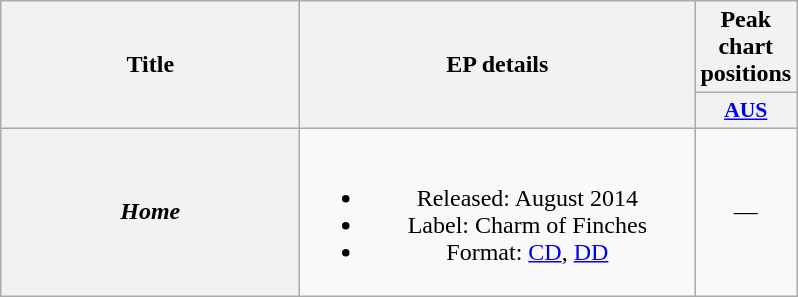<table class="wikitable plainrowheaders" style="text-align:center;" border="1">
<tr>
<th scope="col" rowspan="2" style="width:12em;">Title</th>
<th scope="col" rowspan="2" style="width:16em;">EP details</th>
<th scope="col" colspan="1">Peak chart positions</th>
</tr>
<tr>
<th scope="col" style="width:2.2em;font-size:90%;"><a href='#'>AUS</a><br></th>
</tr>
<tr>
<th scope="row"><em>Home</em></th>
<td><br><ul><li>Released: August 2014</li><li>Label: Charm of Finches</li><li>Format: <a href='#'>CD</a>, <a href='#'>DD</a></li></ul></td>
<td>—</td>
</tr>
</table>
